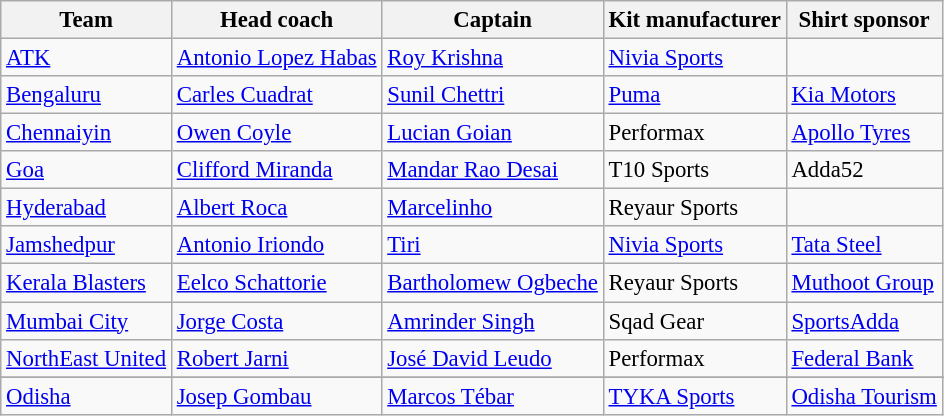<table class="wikitable sortable" style="text-align: left; font-size:95%">
<tr>
<th>Team</th>
<th>Head coach</th>
<th>Captain</th>
<th>Kit manufacturer</th>
<th>Shirt sponsor</th>
</tr>
<tr>
<td><a href='#'>ATK</a></td>
<td> <a href='#'>Antonio Lopez Habas</a></td>
<td> <a href='#'>Roy Krishna</a></td>
<td><a href='#'>Nivia Sports</a></td>
<td></td>
</tr>
<tr>
<td><a href='#'>Bengaluru</a></td>
<td> <a href='#'>Carles Cuadrat</a></td>
<td> <a href='#'>Sunil Chettri</a></td>
<td><a href='#'>Puma</a></td>
<td><a href='#'>Kia Motors</a></td>
</tr>
<tr>
<td><a href='#'>Chennaiyin</a></td>
<td> <a href='#'>Owen Coyle</a></td>
<td> <a href='#'>Lucian Goian</a></td>
<td>Performax</td>
<td><a href='#'>Apollo Tyres</a></td>
</tr>
<tr>
<td><a href='#'>Goa</a></td>
<td> <a href='#'>Clifford Miranda</a></td>
<td> <a href='#'>Mandar Rao Desai</a></td>
<td>T10 Sports</td>
<td>Adda52</td>
</tr>
<tr>
<td><a href='#'>Hyderabad</a></td>
<td> <a href='#'>Albert Roca</a></td>
<td> <a href='#'>Marcelinho</a></td>
<td>Reyaur Sports</td>
<td></td>
</tr>
<tr>
<td><a href='#'>Jamshedpur</a></td>
<td> <a href='#'>Antonio Iriondo</a></td>
<td> <a href='#'>Tiri</a></td>
<td><a href='#'>Nivia Sports</a></td>
<td><a href='#'>Tata Steel</a></td>
</tr>
<tr>
<td><a href='#'>Kerala Blasters</a></td>
<td> <a href='#'>Eelco Schattorie</a></td>
<td> <a href='#'>Bartholomew Ogbeche</a></td>
<td>Reyaur Sports</td>
<td><a href='#'>Muthoot Group</a></td>
</tr>
<tr>
<td><a href='#'>Mumbai City</a></td>
<td> <a href='#'>Jorge Costa</a></td>
<td> <a href='#'>Amrinder Singh</a></td>
<td>Sqad Gear</td>
<td><a href='#'>SportsAdda</a></td>
</tr>
<tr>
<td><a href='#'>NorthEast United</a></td>
<td> <a href='#'>Robert Jarni</a></td>
<td> <a href='#'>José David Leudo</a></td>
<td>Performax</td>
<td><a href='#'>Federal Bank</a></td>
</tr>
<tr>
</tr>
<tr>
<td><a href='#'>Odisha</a></td>
<td> <a href='#'>Josep Gombau</a></td>
<td> <a href='#'>Marcos Tébar</a></td>
<td><a href='#'>TYKA Sports</a></td>
<td><a href='#'>Odisha Tourism</a></td>
</tr>
</table>
